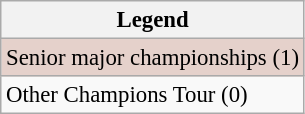<table class="wikitable" style="font-size:95%;">
<tr>
<th>Legend</th>
</tr>
<tr style="background:#e5d1cb;">
<td>Senior major championships (1)</td>
</tr>
<tr>
<td>Other Champions Tour (0)</td>
</tr>
</table>
